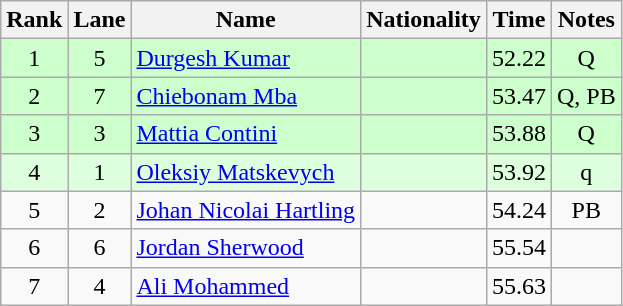<table class="wikitable sortable" style="text-align:center">
<tr>
<th>Rank</th>
<th>Lane</th>
<th>Name</th>
<th>Nationality</th>
<th>Time</th>
<th>Notes</th>
</tr>
<tr bgcolor=ccffcc>
<td align=center>1</td>
<td align=center>5</td>
<td align=left><a href='#'>Durgesh Kumar</a></td>
<td align=left></td>
<td>52.22</td>
<td>Q</td>
</tr>
<tr bgcolor=ccffcc>
<td align=center>2</td>
<td align=center>7</td>
<td align=left><a href='#'>Chiebonam Mba</a></td>
<td align=left></td>
<td>53.47</td>
<td>Q, PB</td>
</tr>
<tr bgcolor=ccffcc>
<td align=center>3</td>
<td align=center>3</td>
<td align=left><a href='#'>Mattia Contini</a></td>
<td align=left></td>
<td>53.88</td>
<td>Q</td>
</tr>
<tr bgcolor=ddffdd>
<td align=center>4</td>
<td align=center>1</td>
<td align=left><a href='#'>Oleksiy Matskevych</a></td>
<td align=left></td>
<td>53.92</td>
<td>q</td>
</tr>
<tr>
<td align=center>5</td>
<td align=center>2</td>
<td align=left><a href='#'>Johan Nicolai Hartling</a></td>
<td align=left></td>
<td>54.24</td>
<td>PB</td>
</tr>
<tr>
<td align=center>6</td>
<td align=center>6</td>
<td align=left><a href='#'>Jordan Sherwood</a></td>
<td align=left></td>
<td>55.54</td>
<td></td>
</tr>
<tr>
<td align=center>7</td>
<td align=center>4</td>
<td align=left><a href='#'>Ali Mohammed</a></td>
<td align=left></td>
<td>55.63</td>
<td></td>
</tr>
</table>
